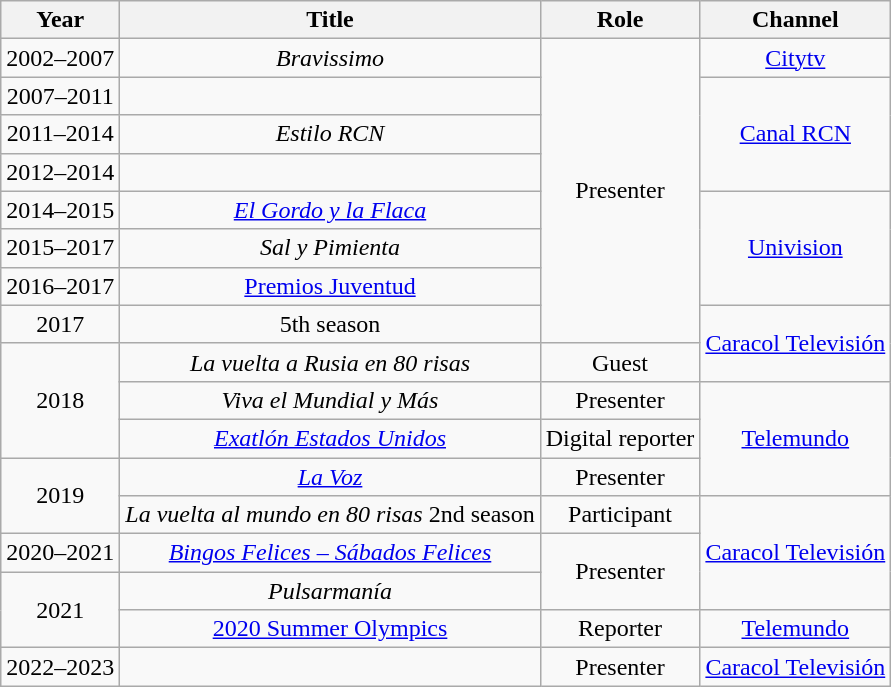<table class="wikitable plainrowheaders" style="text-align:center;" border="1">
<tr>
<th>Year</th>
<th>Title</th>
<th>Role</th>
<th>Channel</th>
</tr>
<tr>
<td>2002–2007</td>
<td><em>Bravissimo</em></td>
<td rowspan=8>Presenter</td>
<td><a href='#'>Citytv</a></td>
</tr>
<tr>
<td>2007–2011</td>
<td><em></em></td>
<td rowspan=3><a href='#'>Canal RCN</a></td>
</tr>
<tr>
<td>2011–2014</td>
<td><em>Estilo RCN</em></td>
</tr>
<tr>
<td>2012–2014</td>
<td><em></em></td>
</tr>
<tr>
<td>2014–2015</td>
<td><em><a href='#'>El Gordo y la Flaca</a></em></td>
<td rowspan=3><a href='#'>Univision</a></td>
</tr>
<tr>
<td>2015–2017</td>
<td><em>Sal y Pimienta</em></td>
</tr>
<tr>
<td>2016–2017</td>
<td><a href='#'>Premios Juventud</a></td>
</tr>
<tr>
<td>2017</td>
<td><em></em> 5th season</td>
<td rowspan=2><a href='#'>Caracol Televisión</a></td>
</tr>
<tr>
<td rowspan=3>2018</td>
<td><em>La vuelta a Rusia en 80 risas</em></td>
<td>Guest</td>
</tr>
<tr>
<td><em>Viva el Mundial y Más</em></td>
<td>Presenter</td>
<td rowspan=3><a href='#'>Telemundo</a></td>
</tr>
<tr>
<td><em><a href='#'>Exatlón Estados Unidos</a></em></td>
<td>Digital reporter</td>
</tr>
<tr>
<td rowspan=2>2019</td>
<td><em><a href='#'>La Voz</a></em></td>
<td>Presenter</td>
</tr>
<tr>
<td><em>La vuelta al mundo en 80 risas</em> 2nd season</td>
<td>Participant</td>
<td rowspan=3><a href='#'>Caracol Televisión</a></td>
</tr>
<tr>
<td>2020–2021</td>
<td><em><a href='#'>Bingos Felices – Sábados Felices</a></em></td>
<td rowspan=2>Presenter</td>
</tr>
<tr>
<td rowspan=2>2021</td>
<td><em>Pulsarmanía</em></td>
</tr>
<tr>
<td><a href='#'>2020 Summer Olympics</a></td>
<td>Reporter</td>
<td><a href='#'>Telemundo</a></td>
</tr>
<tr>
<td>2022–2023</td>
<td><em></em></td>
<td>Presenter</td>
<td><a href='#'>Caracol Televisión</a></td>
</tr>
</table>
